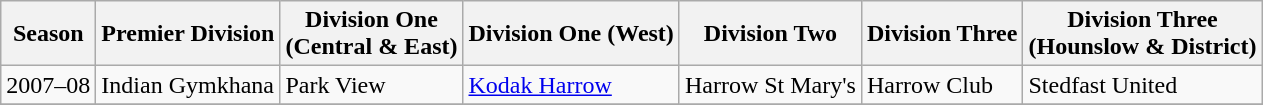<table class="wikitable">
<tr>
<th><strong>Season</strong></th>
<th><strong>Premier Division</strong></th>
<th><strong>Division One <br> (Central & East)</strong></th>
<th><strong>Division One (West)</strong></th>
<th><strong>Division Two</strong></th>
<th><strong>Division Three</strong></th>
<th><strong>Division Three <br> (Hounslow & District)</strong></th>
</tr>
<tr>
<td>2007–08</td>
<td>Indian Gymkhana</td>
<td>Park View</td>
<td><a href='#'>Kodak Harrow</a></td>
<td>Harrow St Mary's</td>
<td>Harrow Club</td>
<td>Stedfast United</td>
</tr>
<tr>
</tr>
</table>
